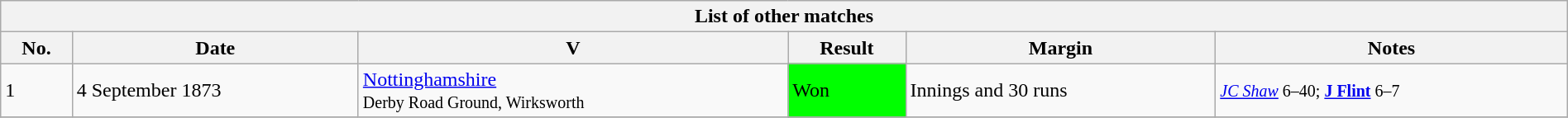<table class="wikitable" width="100%">
<tr>
<th bgcolor="#efefef" colspan=6>List of other matches</th>
</tr>
<tr bgcolor="#efefef">
<th>No.</th>
<th>Date</th>
<th>V</th>
<th>Result</th>
<th>Margin</th>
<th>Notes</th>
</tr>
<tr>
<td>1</td>
<td>4 September 1873</td>
<td><a href='#'>Nottinghamshire</a>  <br><small> Derby Road Ground, Wirksworth </small></td>
<td bgcolor="#00FF00">Won</td>
<td>Innings and 30 runs</td>
<td><small> <em><a href='#'>JC Shaw</a></em> 6–40; <strong><a href='#'>J Flint</a></strong> 6–7 </small></td>
</tr>
<tr>
</tr>
</table>
